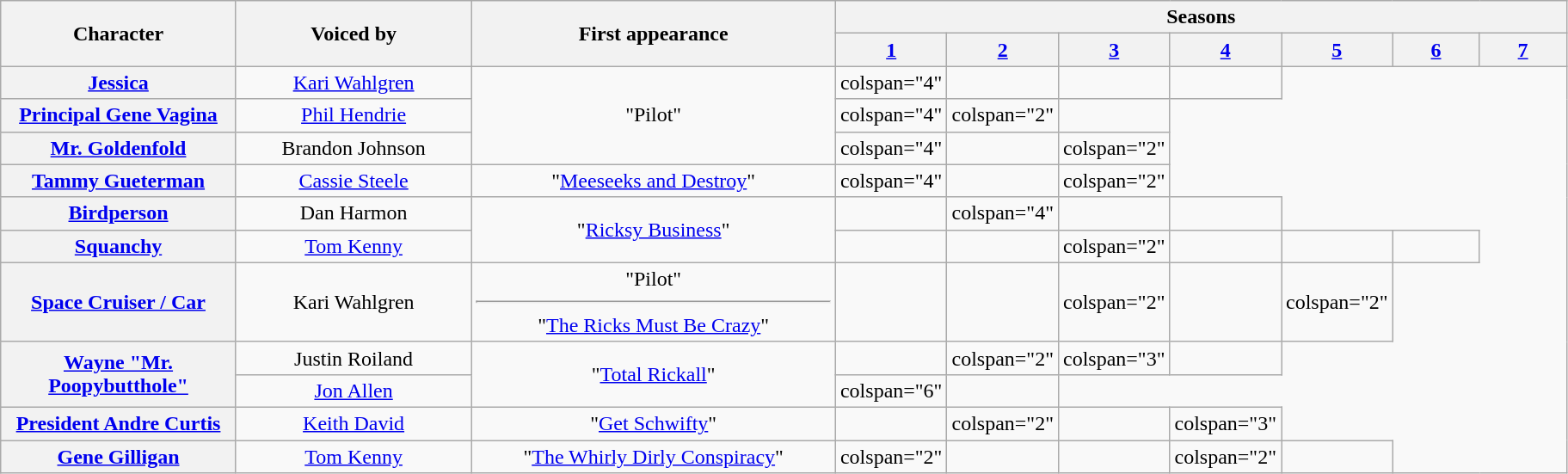<table class="wikitable plainrowheaders" style="text-align:center;">
<tr>
<th scope="col" rowspan="2" style="width:175px;">Character</th>
<th scope="col" rowspan="2" style="width:175px;">Voiced by</th>
<th scope="col" rowspan="2" style="width:275px;">First appearance</th>
<th scope="col" colspan="7">Seasons</th>
</tr>
<tr>
<th scope="col" style="width: 60px;"><a href='#'>1</a></th>
<th scope="col" style="width: 60px;"><a href='#'>2</a></th>
<th scope="col" style="width: 60px;"><a href='#'>3</a></th>
<th scope="col" style="width: 60px;"><a href='#'>4</a></th>
<th scope="col" style="width: 60px;"><a href='#'>5</a></th>
<th scope="col" style="width: 60px;"><a href='#'>6</a></th>
<th scope="col" style="width: 60px;"><a href='#'>7</a></th>
</tr>
<tr>
<th scope="row"><a href='#'>Jessica</a></th>
<td><a href='#'>Kari Wahlgren</a></td>
<td rowspan="3">"Pilot"</td>
<td>colspan="4" </td>
<td></td>
<td></td>
<td></td>
</tr>
<tr>
<th scope="row"><a href='#'>Principal Gene Vagina</a></th>
<td><a href='#'>Phil Hendrie</a></td>
<td>colspan="4" </td>
<td>colspan="2" </td>
<td></td>
</tr>
<tr>
<th scope="row"><a href='#'>Mr. Goldenfold</a></th>
<td>Brandon Johnson</td>
<td>colspan="4" </td>
<td></td>
<td>colspan="2" </td>
</tr>
<tr>
<th scope="row"><a href='#'>Tammy Gueterman</a></th>
<td><a href='#'>Cassie Steele</a></td>
<td>"<a href='#'>Meeseeks and Destroy</a>"</td>
<td>colspan="4" </td>
<td></td>
<td>colspan="2" </td>
</tr>
<tr>
<th scope="row"><a href='#'>Birdperson<br></a></th>
<td>Dan Harmon</td>
<td rowspan="2">"<a href='#'>Ricksy Business</a>"</td>
<td></td>
<td>colspan="4" </td>
<td></td>
<td></td>
</tr>
<tr>
<th scope="row"><a href='#'>Squanchy</a></th>
<td><a href='#'>Tom Kenny</a></td>
<td></td>
<td></td>
<td>colspan="2" </td>
<td></td>
<td></td>
<td></td>
</tr>
<tr>
<th scope="row"><a href='#'>Space Cruiser / Car<br></a></th>
<td>Kari Wahlgren</td>
<td>"Pilot"<hr>"<a href='#'>The Ricks Must Be Crazy</a>" </td>
<td></td>
<td></td>
<td>colspan="2" </td>
<td></td>
<td>colspan="2" </td>
</tr>
<tr>
<th rowspan="2" scope="row"><a href='#'>Wayne "Mr. Poopybutthole"</a></th>
<td>Justin Roiland</td>
<td rowspan="2">"<a href='#'>Total Rickall</a>"</td>
<td></td>
<td>colspan="2" </td>
<td>colspan="3" </td>
<td></td>
</tr>
<tr>
<td><a href='#'>Jon Allen</a></td>
<td>colspan="6" </td>
<td></td>
</tr>
<tr>
<th scope="row"><a href='#'>President Andre Curtis</a></th>
<td><a href='#'>Keith David</a></td>
<td>"<a href='#'>Get Schwifty</a>"</td>
<td></td>
<td>colspan="2" </td>
<td></td>
<td>colspan="3" </td>
</tr>
<tr>
<th scope="row"><a href='#'>Gene Gilligan</a></th>
<td><a href='#'>Tom Kenny</a></td>
<td>"<a href='#'>The Whirly Dirly Conspiracy</a>"</td>
<td>colspan="2" </td>
<td></td>
<td></td>
<td>colspan="2" </td>
<td></td>
</tr>
</table>
